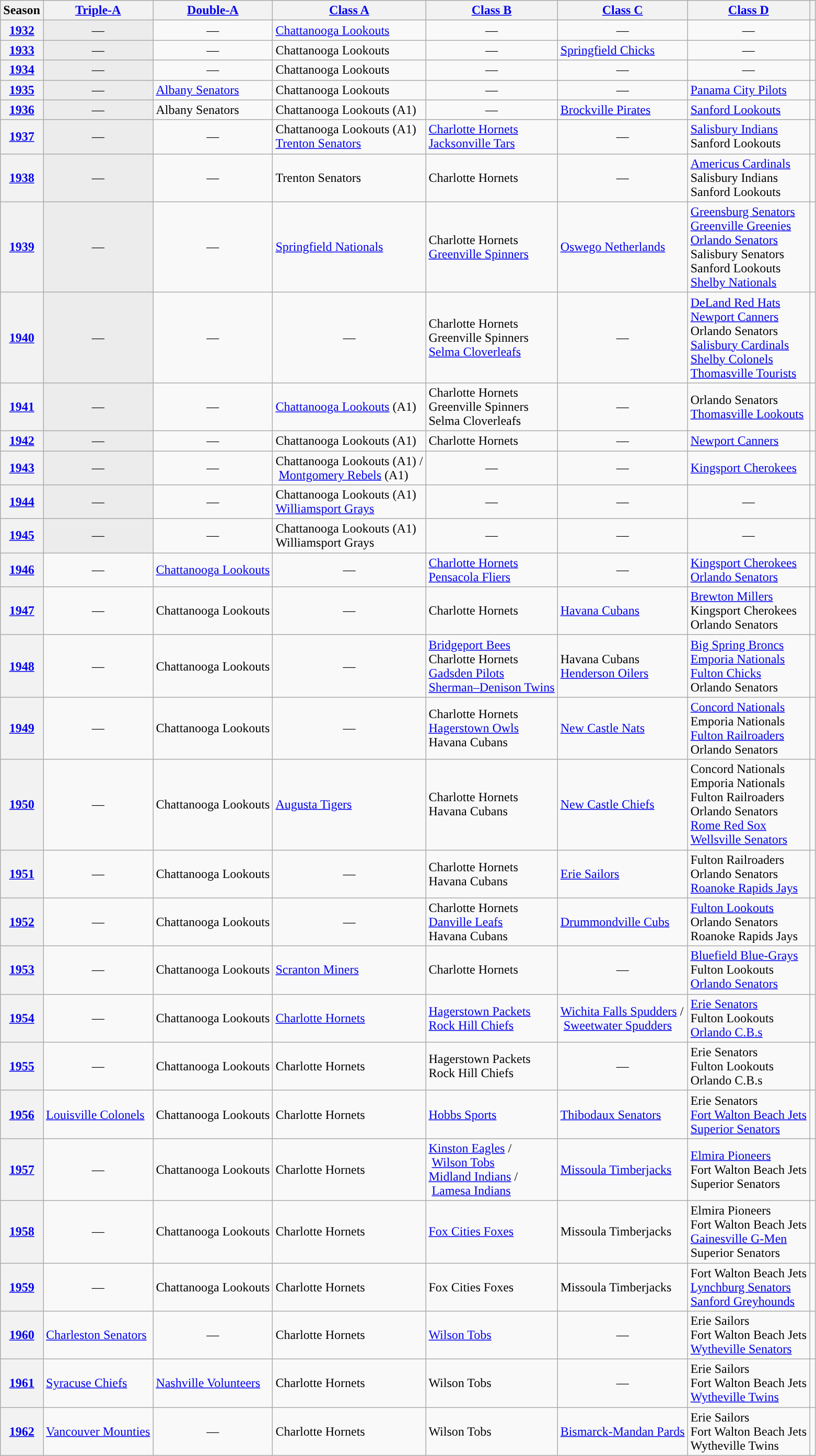<table class="wikitable plainrowheaders">
<tr>
<th scope="col">Season</th>
<th scope="col"><a href='#'><span>Triple-A</span></a></th>
<th scope="col"><a href='#'><span>Double-A</span></a></th>
<th scope="col"><a href='#'><span>Class A</span></a></th>
<th scope="col"><a href='#'><span>Class B</span></a></th>
<th scope="col"><a href='#'><span>Class C</span></a></th>
<th scope="col"><a href='#'><span>Class D</span></a></th>
<th scope="col"></th>
</tr>
<tr>
<th scope="row" style="text-align:center"><a href='#'>1932</a></th>
<td style="background:#ececec" align="center">—</td>
<td align="center">—</td>
<td><a href='#'>Chattanooga Lookouts</a></td>
<td align="center">—</td>
<td align="center">—</td>
<td align="center">—</td>
<td align="center"></td>
</tr>
<tr>
<th scope="row" style="text-align:center"><a href='#'>1933</a></th>
<td style="background:#ececec" align="center">—</td>
<td align="center">—</td>
<td>Chattanooga Lookouts</td>
<td align="center">—</td>
<td><a href='#'>Springfield Chicks</a></td>
<td align="center">—</td>
<td align="center"></td>
</tr>
<tr>
<th scope="row" style="text-align:center"><a href='#'>1934</a></th>
<td style="background:#ececec" align="center">—</td>
<td align="center">—</td>
<td>Chattanooga Lookouts</td>
<td align="center">—</td>
<td align="center">—</td>
<td align="center">—</td>
<td align="center"></td>
</tr>
<tr>
<th scope="row" style="text-align:center"><a href='#'>1935</a></th>
<td style="background:#ececec" align="center">—</td>
<td><a href='#'>Albany Senators</a></td>
<td>Chattanooga Lookouts</td>
<td align="center">—</td>
<td align="center">—</td>
<td><a href='#'>Panama City Pilots</a></td>
<td align="center"></td>
</tr>
<tr>
<th scope="row" style="text-align:center"><a href='#'>1936</a></th>
<td style="background:#ececec" align="center">—</td>
<td>Albany Senators</td>
<td>Chattanooga Lookouts (A1)</td>
<td align="center">—</td>
<td><a href='#'>Brockville Pirates</a></td>
<td><a href='#'>Sanford Lookouts</a></td>
<td align="center"></td>
</tr>
<tr>
<th scope="row" style="text-align:center"><a href='#'>1937</a></th>
<td style="background:#ececec" align="center">—</td>
<td align="center">—</td>
<td>Chattanooga Lookouts (A1)<br><a href='#'>Trenton Senators</a></td>
<td><a href='#'>Charlotte Hornets</a><br><a href='#'>Jacksonville Tars</a></td>
<td align="center">—</td>
<td><a href='#'>Salisbury Indians</a><br>Sanford Lookouts</td>
<td align="center"></td>
</tr>
<tr>
<th scope="row" style="text-align:center"><a href='#'>1938</a></th>
<td style="background:#ececec" align="center">—</td>
<td align="center">—</td>
<td>Trenton Senators</td>
<td>Charlotte Hornets</td>
<td align="center">—</td>
<td><a href='#'>Americus Cardinals</a><br>Salisbury Indians<br>Sanford Lookouts</td>
<td align="center"></td>
</tr>
<tr>
<th scope="row" style="text-align:center"><a href='#'>1939</a></th>
<td style="background:#ececec" align="center">—</td>
<td align="center">—</td>
<td><a href='#'>Springfield Nationals</a></td>
<td>Charlotte Hornets<br><a href='#'>Greenville Spinners</a></td>
<td><a href='#'>Oswego Netherlands</a></td>
<td><a href='#'>Greensburg Senators</a><br><a href='#'>Greenville Greenies</a><br><a href='#'>Orlando Senators</a><br>Salisbury Senators<br>Sanford Lookouts<br><a href='#'>Shelby Nationals</a></td>
<td align="center"></td>
</tr>
<tr>
<th scope="row" style="text-align:center"><a href='#'>1940</a></th>
<td style="background:#ececec" align="center">—</td>
<td align="center">—</td>
<td align="center">—</td>
<td>Charlotte Hornets<br>Greenville Spinners<br><a href='#'>Selma Cloverleafs</a></td>
<td align="center">—</td>
<td><a href='#'>DeLand Red Hats</a><br><a href='#'>Newport Canners</a><br>Orlando Senators<br><a href='#'>Salisbury Cardinals</a><br><a href='#'>Shelby Colonels</a><br><a href='#'>Thomasville Tourists</a></td>
<td align="center"></td>
</tr>
<tr>
<th scope="row" style="text-align:center"><a href='#'>1941</a></th>
<td style="background:#ececec" align="center">—</td>
<td align="center">—</td>
<td><a href='#'>Chattanooga Lookouts</a> (A1)</td>
<td>Charlotte Hornets<br>Greenville Spinners<br>Selma Cloverleafs</td>
<td align="center">—</td>
<td>Orlando Senators<br><a href='#'>Thomasville Lookouts</a></td>
<td align="center"></td>
</tr>
<tr>
<th scope="row" style="text-align:center"><a href='#'>1942</a></th>
<td style="background:#ececec" align="center">—</td>
<td align="center">—</td>
<td>Chattanooga Lookouts (A1)</td>
<td>Charlotte Hornets</td>
<td align="center">—</td>
<td><a href='#'>Newport Canners</a></td>
<td align="center"></td>
</tr>
<tr>
<th scope="row" style="text-align:center"><a href='#'>1943</a></th>
<td style="background:#ececec" align="center">—</td>
<td align="center">—</td>
<td>Chattanooga Lookouts (A1) /<br> <a href='#'>Montgomery Rebels</a> (A1)</td>
<td align="center">—</td>
<td align="center">—</td>
<td><a href='#'>Kingsport Cherokees</a></td>
<td align="center"></td>
</tr>
<tr>
<th scope="row" style="text-align:center"><a href='#'>1944</a></th>
<td style="background:#ececec" align="center">—</td>
<td align="center">—</td>
<td>Chattanooga Lookouts (A1)<br><a href='#'>Williamsport Grays</a></td>
<td align="center">—</td>
<td align="center">—</td>
<td align="center">—</td>
<td align="center"></td>
</tr>
<tr>
<th scope="row" style="text-align:center"><a href='#'>1945</a></th>
<td style="background:#ececec" align="center">—</td>
<td align="center">—</td>
<td>Chattanooga Lookouts (A1)<br>Williamsport Grays</td>
<td align="center">—</td>
<td align="center">—</td>
<td align="center">—</td>
<td align="center"></td>
</tr>
<tr>
<th scope="row" style="text-align:center"><a href='#'>1946</a></th>
<td align="center">—</td>
<td><a href='#'>Chattanooga Lookouts</a></td>
<td align="center">—</td>
<td><a href='#'>Charlotte Hornets</a><br><a href='#'>Pensacola Fliers</a></td>
<td align="center">—</td>
<td><a href='#'>Kingsport Cherokees</a><br><a href='#'>Orlando Senators</a></td>
<td align="center"></td>
</tr>
<tr>
<th scope="row" style="text-align:center"><a href='#'>1947</a></th>
<td align="center">—</td>
<td>Chattanooga Lookouts</td>
<td align="center">—</td>
<td>Charlotte Hornets</td>
<td><a href='#'>Havana Cubans</a></td>
<td><a href='#'>Brewton Millers</a><br>Kingsport Cherokees<br>Orlando Senators</td>
<td align="center"></td>
</tr>
<tr>
<th scope="row" style="text-align:center"><a href='#'>1948</a></th>
<td align="center">—</td>
<td>Chattanooga Lookouts</td>
<td align="center">—</td>
<td><a href='#'>Bridgeport Bees</a><br>Charlotte Hornets<br><a href='#'>Gadsden Pilots</a><br><a href='#'>Sherman–Denison Twins</a></td>
<td>Havana Cubans<br><a href='#'>Henderson Oilers</a></td>
<td><a href='#'>Big Spring Broncs</a><br><a href='#'>Emporia Nationals</a><br><a href='#'>Fulton Chicks</a><br>Orlando Senators</td>
<td align="center"></td>
</tr>
<tr>
<th scope="row" style="text-align:center"><a href='#'>1949</a></th>
<td align="center">—</td>
<td>Chattanooga Lookouts</td>
<td align="center">—</td>
<td>Charlotte Hornets<br><a href='#'>Hagerstown Owls</a><br>Havana Cubans</td>
<td><a href='#'>New Castle Nats</a></td>
<td><a href='#'>Concord Nationals</a><br>Emporia Nationals<br><a href='#'>Fulton Railroaders</a><br>Orlando Senators</td>
<td align="center"></td>
</tr>
<tr>
<th scope="row" style="text-align:center"><a href='#'>1950</a></th>
<td align="center">—</td>
<td>Chattanooga Lookouts</td>
<td><a href='#'>Augusta Tigers</a></td>
<td>Charlotte Hornets<br>Havana Cubans</td>
<td><a href='#'>New Castle Chiefs</a></td>
<td>Concord Nationals<br>Emporia Nationals<br>Fulton Railroaders<br>Orlando Senators<br><a href='#'>Rome Red Sox</a><br><a href='#'>Wellsville Senators</a></td>
<td align="center"></td>
</tr>
<tr>
<th scope="row" style="text-align:center"><a href='#'>1951</a></th>
<td align="center">—</td>
<td>Chattanooga Lookouts</td>
<td align="center">—</td>
<td>Charlotte Hornets<br>Havana Cubans</td>
<td><a href='#'>Erie Sailors</a></td>
<td>Fulton Railroaders<br>Orlando Senators<br><a href='#'>Roanoke Rapids Jays</a></td>
<td align="center"></td>
</tr>
<tr>
<th scope="row" style="text-align:center"><a href='#'>1952</a></th>
<td align="center">—</td>
<td>Chattanooga Lookouts</td>
<td align="center">—</td>
<td>Charlotte Hornets<br><a href='#'>Danville Leafs</a><br>Havana Cubans</td>
<td><a href='#'>Drummondville Cubs</a></td>
<td><a href='#'>Fulton Lookouts</a><br>Orlando Senators<br>Roanoke Rapids Jays</td>
<td align="center"></td>
</tr>
<tr>
<th scope="row" style="text-align:center"><a href='#'>1953</a></th>
<td align="center">—</td>
<td>Chattanooga Lookouts</td>
<td><a href='#'>Scranton Miners</a></td>
<td>Charlotte Hornets</td>
<td align="center">—</td>
<td><a href='#'>Bluefield Blue-Grays</a><br>Fulton Lookouts<br><a href='#'>Orlando Senators</a></td>
<td align="center"></td>
</tr>
<tr>
<th scope="row" style="text-align:center"><a href='#'>1954</a></th>
<td align="center">—</td>
<td>Chattanooga Lookouts</td>
<td><a href='#'>Charlotte Hornets</a></td>
<td><a href='#'>Hagerstown Packets</a><br><a href='#'>Rock Hill Chiefs</a></td>
<td><a href='#'>Wichita Falls Spudders</a> /<br> <a href='#'>Sweetwater Spudders</a></td>
<td><a href='#'>Erie Senators</a><br>Fulton Lookouts<br><a href='#'>Orlando C.B.s</a></td>
<td align="center"></td>
</tr>
<tr>
<th scope="row" style="text-align:center"><a href='#'>1955</a></th>
<td align="center">—</td>
<td>Chattanooga Lookouts</td>
<td>Charlotte Hornets</td>
<td>Hagerstown Packets<br>Rock Hill Chiefs</td>
<td align="center">—</td>
<td>Erie Senators<br>Fulton Lookouts<br>Orlando C.B.s</td>
<td align="center"></td>
</tr>
<tr>
<th scope="row" style="text-align:center"><a href='#'>1956</a></th>
<td><a href='#'>Louisville Colonels</a></td>
<td>Chattanooga Lookouts</td>
<td>Charlotte Hornets</td>
<td><a href='#'>Hobbs Sports</a></td>
<td><a href='#'>Thibodaux Senators</a></td>
<td>Erie Senators<br><a href='#'>Fort Walton Beach Jets</a><br><a href='#'>Superior Senators</a></td>
<td align="center"></td>
</tr>
<tr>
<th scope="row" style="text-align:center"><a href='#'>1957</a></th>
<td align="center">—</td>
<td>Chattanooga Lookouts</td>
<td>Charlotte Hornets</td>
<td><a href='#'>Kinston Eagles</a> /<br> <a href='#'>Wilson Tobs</a><br><a href='#'>Midland Indians</a> /<br> <a href='#'>Lamesa Indians</a></td>
<td><a href='#'>Missoula Timberjacks</a></td>
<td><a href='#'>Elmira Pioneers</a><br>Fort Walton Beach Jets<br>Superior Senators</td>
<td align="center"></td>
</tr>
<tr>
<th scope="row" style="text-align:center"><a href='#'>1958</a></th>
<td align="center">—</td>
<td>Chattanooga Lookouts</td>
<td>Charlotte Hornets</td>
<td><a href='#'>Fox Cities Foxes</a></td>
<td>Missoula Timberjacks</td>
<td>Elmira Pioneers<br>Fort Walton Beach Jets<br><a href='#'>Gainesville G-Men</a><br>Superior Senators</td>
<td align="center"></td>
</tr>
<tr>
<th scope="row" style="text-align:center"><a href='#'>1959</a></th>
<td align="center">—</td>
<td>Chattanooga Lookouts</td>
<td>Charlotte Hornets</td>
<td>Fox Cities Foxes</td>
<td>Missoula Timberjacks</td>
<td>Fort Walton Beach Jets<br><a href='#'>Lynchburg Senators</a><br><a href='#'>Sanford Greyhounds</a></td>
<td align="center"></td>
</tr>
<tr>
<th scope="row" style="text-align:center"><a href='#'>1960</a></th>
<td><a href='#'>Charleston Senators</a></td>
<td align="center">—</td>
<td>Charlotte Hornets</td>
<td><a href='#'>Wilson Tobs</a></td>
<td align="center">—</td>
<td>Erie Sailors<br>Fort Walton Beach Jets<br><a href='#'>Wytheville Senators</a></td>
<td align="center"></td>
</tr>
<tr>
<th scope="row" style="text-align:center"><a href='#'>1961</a></th>
<td><a href='#'>Syracuse Chiefs</a></td>
<td><a href='#'>Nashville Volunteers</a></td>
<td>Charlotte Hornets</td>
<td>Wilson Tobs</td>
<td align="center">—</td>
<td>Erie Sailors<br>Fort Walton Beach Jets<br><a href='#'>Wytheville Twins</a></td>
<td align="center"></td>
</tr>
<tr>
<th scope="row" style="text-align:center"><a href='#'>1962</a></th>
<td><a href='#'>Vancouver Mounties</a></td>
<td align="center">—</td>
<td>Charlotte Hornets</td>
<td>Wilson Tobs</td>
<td><a href='#'>Bismarck-Mandan Pards</a></td>
<td>Erie Sailors<br>Fort Walton Beach Jets<br>Wytheville Twins</td>
<td align="center"></td>
</tr>
</table>
